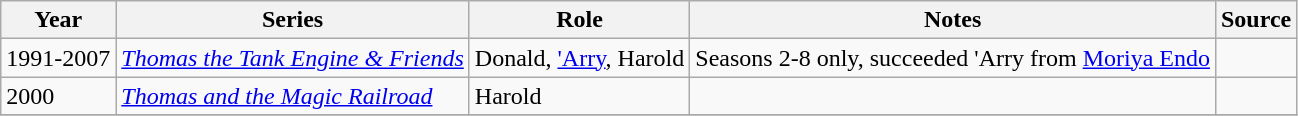<table class="wikitable sortable plainrowheaders">
<tr>
<th>Year</th>
<th>Series</th>
<th>Role</th>
<th class="unsortable">Notes</th>
<th class="unsortable">Source</th>
</tr>
<tr>
<td>1991-2007</td>
<td><em><a href='#'>Thomas the Tank Engine & Friends</a></em></td>
<td>Donald, <a href='#'>'Arry</a>, Harold</td>
<td>Seasons 2-8 only, succeeded 'Arry from <a href='#'>Moriya Endo</a></td>
<td></td>
</tr>
<tr>
<td>2000</td>
<td><em><a href='#'>Thomas and the Magic Railroad</a></em></td>
<td>Harold</td>
<td></td>
<td></td>
</tr>
<tr>
</tr>
</table>
